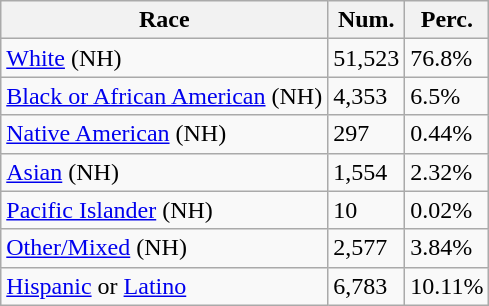<table class="wikitable">
<tr>
<th>Race</th>
<th>Num.</th>
<th>Perc.</th>
</tr>
<tr>
<td><a href='#'>White</a> (NH)</td>
<td>51,523</td>
<td>76.8%</td>
</tr>
<tr>
<td><a href='#'>Black or African American</a> (NH)</td>
<td>4,353</td>
<td>6.5%</td>
</tr>
<tr>
<td><a href='#'>Native American</a> (NH)</td>
<td>297</td>
<td>0.44%</td>
</tr>
<tr>
<td><a href='#'>Asian</a> (NH)</td>
<td>1,554</td>
<td>2.32%</td>
</tr>
<tr>
<td><a href='#'>Pacific Islander</a> (NH)</td>
<td>10</td>
<td>0.02%</td>
</tr>
<tr>
<td><a href='#'>Other/Mixed</a> (NH)</td>
<td>2,577</td>
<td>3.84%</td>
</tr>
<tr>
<td><a href='#'>Hispanic</a> or <a href='#'>Latino</a></td>
<td>6,783</td>
<td>10.11%</td>
</tr>
</table>
